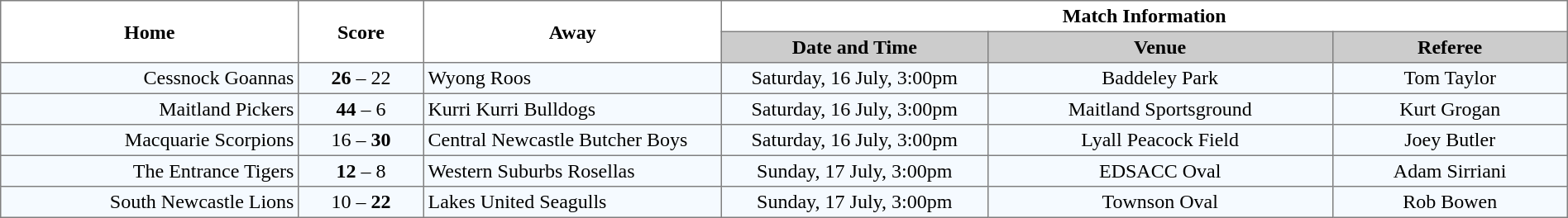<table border="1" cellpadding="3" cellspacing="0" width="100%" style="border-collapse:collapse;  text-align:center;">
<tr>
<th rowspan="2" width="19%">Home</th>
<th rowspan="2" width="8%">Score</th>
<th rowspan="2" width="19%">Away</th>
<th colspan="3">Match Information</th>
</tr>
<tr bgcolor="#CCCCCC">
<th width="17%">Date and Time</th>
<th width="22%">Venue</th>
<th width="50%">Referee</th>
</tr>
<tr style="text-align:center; background:#f5faff;">
<td align="right">Cessnock Goannas </td>
<td><strong>26</strong> – 22</td>
<td align="left"> Wyong Roos</td>
<td>Saturday, 16 July, 3:00pm</td>
<td>Baddeley Park</td>
<td>Tom Taylor</td>
</tr>
<tr style="text-align:center; background:#f5faff;">
<td align="right">Maitland Pickers </td>
<td><strong>44</strong> – 6</td>
<td align="left"> Kurri Kurri Bulldogs</td>
<td>Saturday, 16 July, 3:00pm</td>
<td>Maitland Sportsground</td>
<td>Kurt Grogan</td>
</tr>
<tr style="text-align:center; background:#f5faff;">
<td align="right">Macquarie Scorpions </td>
<td>16 – <strong>30</strong></td>
<td align="left"> Central Newcastle Butcher Boys</td>
<td>Saturday, 16 July, 3:00pm</td>
<td>Lyall Peacock Field</td>
<td>Joey Butler</td>
</tr>
<tr style="text-align:center; background:#f5faff;">
<td align="right">The Entrance Tigers </td>
<td><strong>12</strong> – 8</td>
<td align="left"> Western Suburbs Rosellas</td>
<td>Sunday, 17 July, 3:00pm</td>
<td>EDSACC Oval</td>
<td>Adam Sirriani</td>
</tr>
<tr style="text-align:center; background:#f5faff;">
<td align="right">South Newcastle Lions </td>
<td>10 – <strong>22</strong></td>
<td align="left"> Lakes United Seagulls</td>
<td>Sunday, 17 July, 3:00pm</td>
<td>Townson Oval</td>
<td>Rob Bowen</td>
</tr>
</table>
